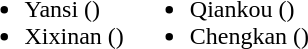<table>
<tr>
<td valign="top"><br><ul><li>Yansi ()</li><li>Xixinan ()</li></ul></td>
<td valign="top"><br><ul><li>Qiankou ()</li><li>Chengkan ()</li></ul></td>
</tr>
</table>
